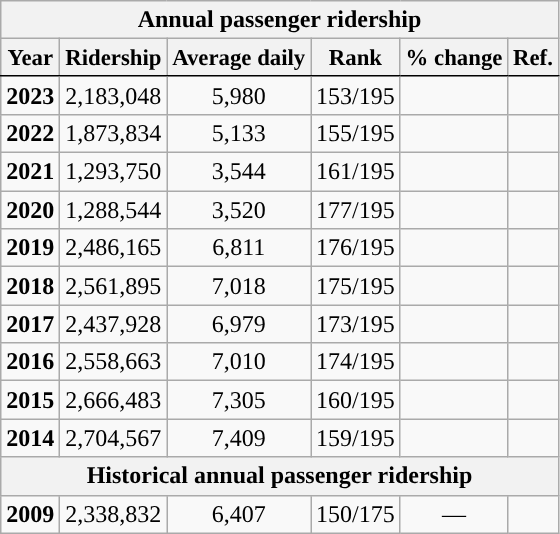<table class="wikitable sortable" style="text-align:right;">
<tr>
<th colspan="6" style="background-color:#">Annual passenger ridership</th>
</tr>
<tr style="font-size:95%; text-align:center">
<th style="border-bottom:1px solid black">Year</th>
<th style="border-bottom:1px solid black">Ridership</th>
<th style="border-bottom:1px solid black">Average daily</th>
<th style="border-bottom:1px solid black">Rank</th>
<th style="border-bottom:1px solid black">% change</th>
<th style="border-bottom:1px solid black">Ref.</th>
</tr>
<tr style="text-align:center;">
<td><strong>2023</strong></td>
<td>2,183,048</td>
<td>5,980</td>
<td>153/195</td>
<td></td>
<td></td>
</tr>
<tr style="text-align:center;">
<td><strong>2022</strong></td>
<td>1,873,834</td>
<td>5,133</td>
<td>155/195</td>
<td></td>
<td></td>
</tr>
<tr style="text-align:center;">
<td><strong>2021</strong></td>
<td>1,293,750</td>
<td>3,544</td>
<td>161/195</td>
<td></td>
<td></td>
</tr>
<tr style="text-align:center;">
<td><strong>2020</strong></td>
<td>1,288,544</td>
<td>3,520</td>
<td>177/195</td>
<td></td>
<td></td>
</tr>
<tr style="text-align:center;">
<td><strong>2019</strong></td>
<td>2,486,165</td>
<td>6,811</td>
<td>176/195</td>
<td></td>
<td></td>
</tr>
<tr style="text-align:center;">
<td><strong>2018</strong></td>
<td>2,561,895</td>
<td>7,018</td>
<td>175/195</td>
<td></td>
<td></td>
</tr>
<tr style="text-align:center;">
<td><strong>2017</strong></td>
<td>2,437,928</td>
<td>6,979</td>
<td>173/195</td>
<td></td>
<td></td>
</tr>
<tr style="text-align:center;">
<td><strong>2016</strong></td>
<td>2,558,663</td>
<td>7,010</td>
<td>174/195</td>
<td></td>
<td></td>
</tr>
<tr style="text-align:center;">
<td><strong>2015</strong></td>
<td>2,666,483</td>
<td>7,305</td>
<td>160/195</td>
<td></td>
<td></td>
</tr>
<tr style="text-align:center;">
<td><strong>2014</strong></td>
<td>2,704,567</td>
<td>7,409</td>
<td>159/195</td>
<td></td>
<td></td>
</tr>
<tr>
<th colspan="6" style="background-color:#">Historical annual passenger ridership</th>
</tr>
<tr style="text-align:center;">
<td><strong>2009</strong></td>
<td>2,338,832</td>
<td>6,407</td>
<td>150/175</td>
<td>—</td>
<td></td>
</tr>
</table>
